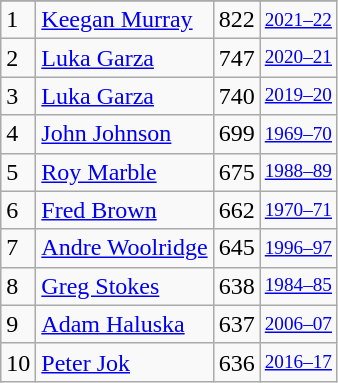<table class="wikitable">
<tr>
</tr>
<tr>
<td>1</td>
<td><a href='#'>Keegan Murray</a></td>
<td>822</td>
<td style="font-size:80%;"><a href='#'>2021–22</a></td>
</tr>
<tr>
<td>2</td>
<td><a href='#'>Luka Garza</a></td>
<td>747</td>
<td style="font-size:80%;"><a href='#'>2020–21</a></td>
</tr>
<tr>
<td>3</td>
<td><a href='#'>Luka Garza</a></td>
<td>740</td>
<td style="font-size:80%;"><a href='#'>2019–20</a></td>
</tr>
<tr>
<td>4</td>
<td><a href='#'>John Johnson</a></td>
<td>699</td>
<td style="font-size:80%;"><a href='#'>1969–70</a></td>
</tr>
<tr>
<td>5</td>
<td><a href='#'>Roy Marble</a></td>
<td>675</td>
<td style="font-size:80%;"><a href='#'>1988–89</a></td>
</tr>
<tr>
<td>6</td>
<td><a href='#'>Fred Brown</a></td>
<td>662</td>
<td style="font-size:80%;"><a href='#'>1970–71</a></td>
</tr>
<tr>
<td>7</td>
<td><a href='#'>Andre Woolridge</a></td>
<td>645</td>
<td style="font-size:80%;"><a href='#'>1996–97</a></td>
</tr>
<tr>
<td>8</td>
<td><a href='#'>Greg Stokes</a></td>
<td>638</td>
<td style="font-size:80%;"><a href='#'>1984–85</a></td>
</tr>
<tr>
<td>9</td>
<td><a href='#'>Adam Haluska</a></td>
<td>637</td>
<td style="font-size:80%;"><a href='#'>2006–07</a></td>
</tr>
<tr>
<td>10</td>
<td><a href='#'>Peter Jok</a></td>
<td>636</td>
<td style="font-size:80%;"><a href='#'>2016–17</a></td>
</tr>
</table>
